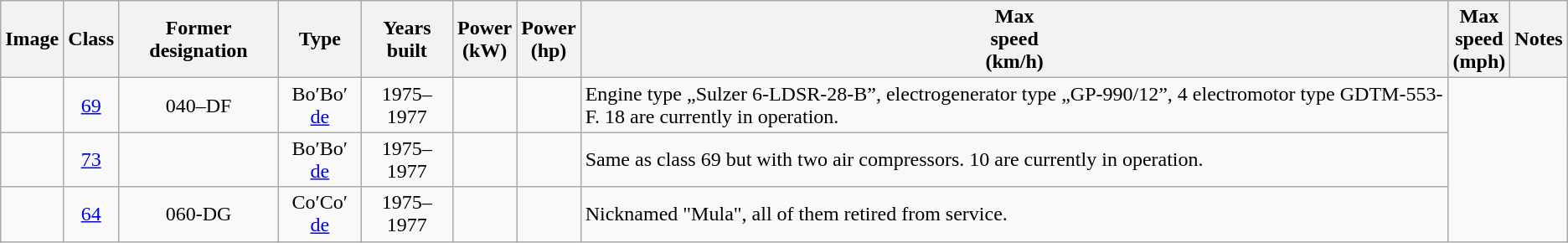<table class="wikitable" style="text-align:center">
<tr>
<th>Image</th>
<th>Class</th>
<th>Former designation</th>
<th>Type</th>
<th>Years built</th>
<th>Power<br>(kW)</th>
<th>Power<br>(hp)</th>
<th>Max<br>speed<br>(km/h)</th>
<th>Max<br>speed<br>(mph)</th>
<th>Notes</th>
</tr>
<tr>
<td></td>
<td><a href='#'>69</a></td>
<td>040–DF</td>
<td>Bo′Bo′ <a href='#'>de</a></td>
<td>1975–1977</td>
<td></td>
<td></td>
<td align=left>Engine type „Sulzer 6‐LDSR‐28‐B”, electrogenerator type „GP‐990/12”, 4 electromotor type GDTM‐553‐F. 18 are currently in operation.</td>
</tr>
<tr>
<td></td>
<td><a href='#'>73</a></td>
<td></td>
<td>Bo′Bo′ <a href='#'>de</a></td>
<td>1975–1977</td>
<td></td>
<td></td>
<td align=left>Same as class 69 but with two air compressors. 10 are currently in operation.</td>
</tr>
<tr>
<td></td>
<td><a href='#'>64</a></td>
<td>060-DG</td>
<td>Co′Co′ <a href='#'>de</a></td>
<td>1975–1977</td>
<td></td>
<td></td>
<td align=left>Nicknamed "Mula", all of them retired from service.</td>
</tr>
</table>
